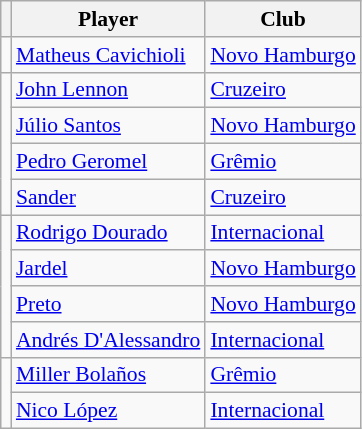<table class="wikitable plainrowheaders" style="font-size:90%;">
<tr>
<th scope=col></th>
<th scope=col>Player</th>
<th scope=col>Club</th>
</tr>
<tr>
<td style="text-align:center;" rowspan=></td>
<td> <a href='#'>Matheus Cavichioli</a></td>
<td><a href='#'>Novo Hamburgo</a></td>
</tr>
<tr>
<td style="text-align:center;" rowspan=4></td>
<td> <a href='#'>John Lennon</a></td>
<td><a href='#'>Cruzeiro</a></td>
</tr>
<tr>
<td> <a href='#'>Júlio Santos</a></td>
<td><a href='#'>Novo Hamburgo</a></td>
</tr>
<tr>
<td> <a href='#'>Pedro Geromel</a></td>
<td><a href='#'>Grêmio</a></td>
</tr>
<tr>
<td> <a href='#'>Sander</a></td>
<td><a href='#'>Cruzeiro</a></td>
</tr>
<tr>
<td style="text-align:center;" rowspan=4></td>
<td> <a href='#'>Rodrigo Dourado</a></td>
<td><a href='#'>Internacional</a></td>
</tr>
<tr>
<td> <a href='#'>Jardel</a></td>
<td><a href='#'>Novo Hamburgo</a></td>
</tr>
<tr>
<td> <a href='#'>Preto</a></td>
<td><a href='#'>Novo Hamburgo</a></td>
</tr>
<tr>
<td> <a href='#'>Andrés D'Alessandro</a></td>
<td><a href='#'>Internacional</a></td>
</tr>
<tr>
<td style="text-align:center;" rowspan=2></td>
<td> <a href='#'>Miller Bolaños</a></td>
<td><a href='#'>Grêmio</a></td>
</tr>
<tr>
<td> <a href='#'>Nico López</a></td>
<td><a href='#'>Internacional</a></td>
</tr>
</table>
